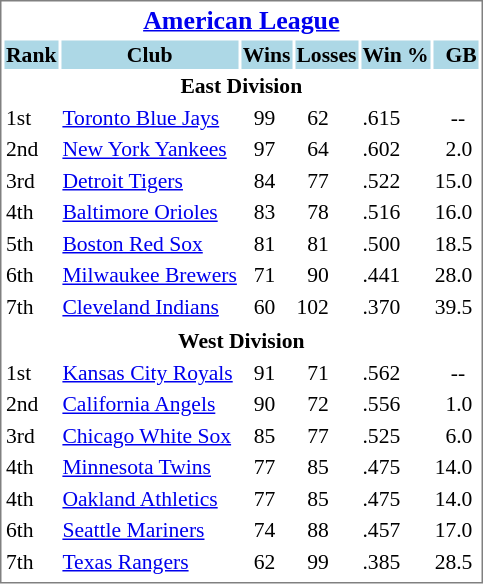<table cellpadding="1" style="width:auto;font-size: 90%; border: 1px solid gray;">
<tr align="center" style="font-size: larger;">
<th colspan=6><a href='#'>American League</a></th>
</tr>
<tr style="background:lightblue;">
<th>Rank</th>
<th>Club</th>
<th>Wins</th>
<th>Losses</th>
<th>Win %</th>
<th>  GB</th>
</tr>
<tr align="center" style="vertical-align: middle;" style="background:lightblue;">
<th colspan=6>East Division</th>
</tr>
<tr>
<td>1st</td>
<td><a href='#'>Toronto Blue Jays</a></td>
<td>  99</td>
<td>  62</td>
<td>.615</td>
<td>   --</td>
</tr>
<tr>
<td>2nd</td>
<td><a href='#'>New York Yankees</a></td>
<td>  97</td>
<td>  64</td>
<td>.602</td>
<td>  2.0</td>
</tr>
<tr>
<td>3rd</td>
<td><a href='#'>Detroit Tigers</a></td>
<td>  84</td>
<td>  77</td>
<td>.522</td>
<td>15.0</td>
</tr>
<tr>
<td>4th</td>
<td><a href='#'>Baltimore Orioles</a></td>
<td>  83</td>
<td>  78</td>
<td>.516</td>
<td>16.0</td>
</tr>
<tr>
<td>5th</td>
<td><a href='#'>Boston Red Sox</a></td>
<td>  81</td>
<td>  81</td>
<td>.500</td>
<td>18.5</td>
</tr>
<tr>
<td>6th</td>
<td><a href='#'>Milwaukee Brewers</a></td>
<td>  71</td>
<td>  90</td>
<td>.441</td>
<td>28.0</td>
</tr>
<tr>
<td>7th</td>
<td><a href='#'>Cleveland Indians</a></td>
<td>  60</td>
<td>102</td>
<td>.370</td>
<td>39.5</td>
</tr>
<tr>
</tr>
<tr align="center" style="vertical-align: middle;" style="background:lightblue;">
<th colspan=6>West Division</th>
</tr>
<tr>
<td>1st</td>
<td><a href='#'>Kansas City Royals</a></td>
<td>  91</td>
<td>  71</td>
<td>.562</td>
<td>   --</td>
</tr>
<tr>
<td>2nd</td>
<td><a href='#'>California Angels</a></td>
<td>  90</td>
<td>  72</td>
<td>.556</td>
<td>  1.0</td>
</tr>
<tr>
<td>3rd</td>
<td><a href='#'>Chicago White Sox</a></td>
<td>  85</td>
<td>  77</td>
<td>.525</td>
<td>  6.0</td>
</tr>
<tr>
<td>4th</td>
<td><a href='#'>Minnesota Twins</a></td>
<td>  77</td>
<td>  85</td>
<td>.475</td>
<td>14.0</td>
</tr>
<tr>
<td>4th</td>
<td><a href='#'>Oakland Athletics</a></td>
<td>  77</td>
<td>  85</td>
<td>.475</td>
<td>14.0</td>
</tr>
<tr>
<td>6th</td>
<td><a href='#'>Seattle Mariners</a></td>
<td>  74</td>
<td>  88</td>
<td>.457</td>
<td>17.0</td>
</tr>
<tr>
<td>7th</td>
<td><a href='#'>Texas Rangers</a></td>
<td>  62</td>
<td>  99</td>
<td>.385</td>
<td>28.5</td>
</tr>
<tr>
</tr>
</table>
